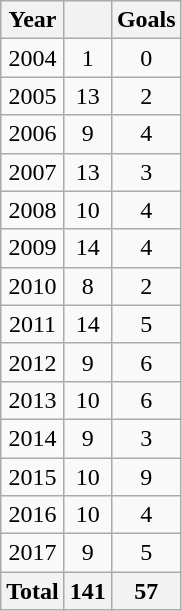<table class="wikitable sortable" style="text-align:center">
<tr>
<th>Year</th>
<th></th>
<th>Goals</th>
</tr>
<tr>
<td>2004</td>
<td>1</td>
<td>0</td>
</tr>
<tr>
<td>2005</td>
<td>13</td>
<td>2</td>
</tr>
<tr>
<td>2006</td>
<td>9</td>
<td>4</td>
</tr>
<tr>
<td>2007</td>
<td>13</td>
<td>3</td>
</tr>
<tr>
<td>2008</td>
<td>10</td>
<td>4</td>
</tr>
<tr>
<td>2009</td>
<td>14</td>
<td>4</td>
</tr>
<tr>
<td>2010</td>
<td>8</td>
<td>2</td>
</tr>
<tr>
<td>2011</td>
<td>14</td>
<td>5</td>
</tr>
<tr>
<td>2012</td>
<td>9</td>
<td>6</td>
</tr>
<tr>
<td>2013</td>
<td>10</td>
<td>6</td>
</tr>
<tr>
<td>2014</td>
<td>9</td>
<td>3</td>
</tr>
<tr>
<td>2015</td>
<td>10</td>
<td>9</td>
</tr>
<tr>
<td>2016</td>
<td>10</td>
<td>4</td>
</tr>
<tr>
<td>2017</td>
<td>9</td>
<td>5</td>
</tr>
<tr>
<th colspan=1>Total</th>
<th>141</th>
<th>57</th>
</tr>
</table>
